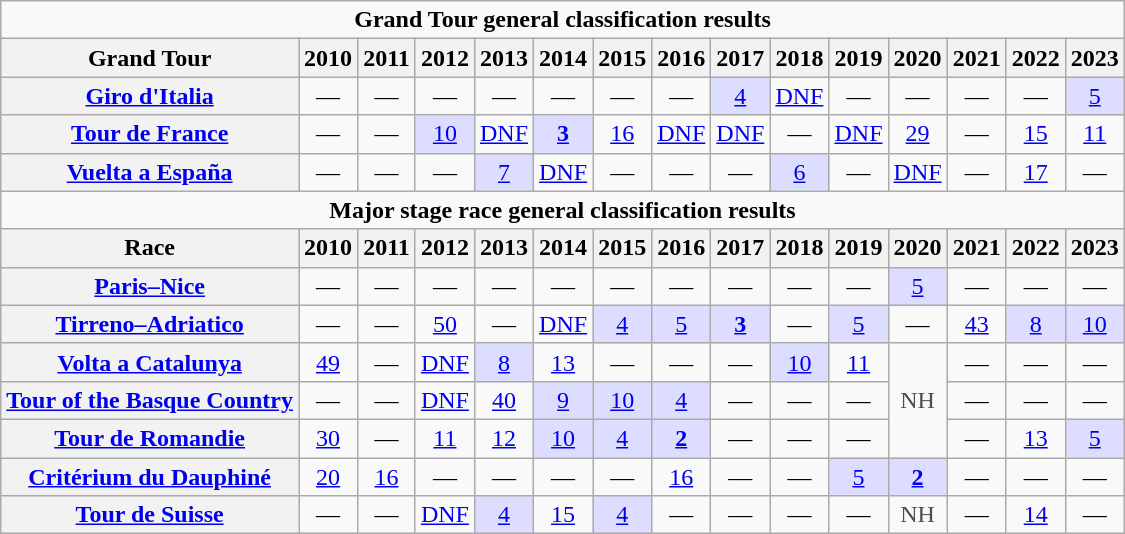<table class="wikitable plainrowheaders">
<tr>
<td align=center colspan=15><strong>Grand Tour general classification results</strong></td>
</tr>
<tr>
<th>Grand Tour</th>
<th scope="col">2010</th>
<th scope="col">2011</th>
<th scope="col">2012</th>
<th scope="col">2013</th>
<th scope="col">2014</th>
<th scope="col">2015</th>
<th scope="col">2016</th>
<th scope="col">2017</th>
<th scope="col">2018</th>
<th scope="col">2019</th>
<th scope="col">2020</th>
<th scope="col">2021</th>
<th scope="col">2022</th>
<th scope="col">2023</th>
</tr>
<tr style="text-align:center;">
<th scope="row"> <a href='#'>Giro d'Italia</a></th>
<td>—</td>
<td>—</td>
<td>—</td>
<td>—</td>
<td>—</td>
<td>—</td>
<td>—</td>
<td style="background:#ddf;"><a href='#'>4</a></td>
<td><a href='#'>DNF</a></td>
<td>—</td>
<td>—</td>
<td>—</td>
<td>—</td>
<td style="background:#ddf;"><a href='#'>5</a></td>
</tr>
<tr style="text-align:center;">
<th scope="row"> <a href='#'>Tour de France</a></th>
<td>—</td>
<td>—</td>
<td style="background:#ddf;"><a href='#'>10</a></td>
<td><a href='#'>DNF</a></td>
<td style="background:#ddf;"><a href='#'><strong>3</strong></a></td>
<td><a href='#'>16</a></td>
<td><a href='#'>DNF</a></td>
<td><a href='#'>DNF</a></td>
<td>—</td>
<td><a href='#'>DNF</a></td>
<td><a href='#'>29</a></td>
<td>—</td>
<td><a href='#'>15</a></td>
<td><a href='#'>11</a></td>
</tr>
<tr style="text-align:center;">
<th scope="row"> <a href='#'>Vuelta a España</a></th>
<td>—</td>
<td>—</td>
<td>—</td>
<td style="background:#ddf;"><a href='#'>7</a></td>
<td><a href='#'>DNF</a></td>
<td>—</td>
<td>—</td>
<td>—</td>
<td style="background:#ddf;"><a href='#'>6</a></td>
<td>—</td>
<td><a href='#'>DNF</a></td>
<td>—</td>
<td><a href='#'>17</a></td>
<td>—</td>
</tr>
<tr>
<td align=center colspan=15><strong>Major stage race general classification results</strong></td>
</tr>
<tr>
<th scope="col">Race</th>
<th scope="col">2010</th>
<th scope="col">2011</th>
<th scope="col">2012</th>
<th scope="col">2013</th>
<th scope="col">2014</th>
<th scope="col">2015</th>
<th scope="col">2016</th>
<th scope="col">2017</th>
<th scope="col">2018</th>
<th scope="col">2019</th>
<th scope="col">2020</th>
<th scope="col">2021</th>
<th scope="col">2022</th>
<th scope="col">2023</th>
</tr>
<tr style="text-align:center;">
<th scope="row"> <a href='#'>Paris–Nice</a></th>
<td>—</td>
<td>—</td>
<td>—</td>
<td>—</td>
<td>—</td>
<td>—</td>
<td>—</td>
<td>—</td>
<td>—</td>
<td>—</td>
<td style="background:#ddf;"><a href='#'>5</a></td>
<td>—</td>
<td>—</td>
<td>—</td>
</tr>
<tr style="text-align:center;">
<th scope="row"> <a href='#'>Tirreno–Adriatico</a></th>
<td>—</td>
<td>—</td>
<td><a href='#'>50</a></td>
<td>—</td>
<td><a href='#'>DNF</a></td>
<td style="background:#ddf;"><a href='#'>4</a></td>
<td style="background:#ddf;"><a href='#'>5</a></td>
<td style="background:#ddf;"><a href='#'><strong>3</strong></a></td>
<td>—</td>
<td style="background:#ddf;"><a href='#'>5</a></td>
<td>—</td>
<td><a href='#'>43</a></td>
<td style="background:#ddf;"><a href='#'>8</a></td>
<td style="background:#ddf;"><a href='#'>10</a></td>
</tr>
<tr style="text-align:center;">
<th scope="row"> <a href='#'>Volta a Catalunya</a></th>
<td><a href='#'>49</a></td>
<td>—</td>
<td><a href='#'>DNF</a></td>
<td style="background:#ddf;"><a href='#'>8</a></td>
<td><a href='#'>13</a></td>
<td>—</td>
<td>—</td>
<td>—</td>
<td style="background:#ddf;"><a href='#'>10</a></td>
<td><a href='#'>11</a></td>
<td style="color:#4d4d4d;" rowspan=3>NH</td>
<td>—</td>
<td>—</td>
<td>—</td>
</tr>
<tr style="text-align:center;">
<th scope="row"> <a href='#'>Tour of the Basque Country</a></th>
<td>—</td>
<td>—</td>
<td><a href='#'>DNF</a></td>
<td><a href='#'>40</a></td>
<td style="background:#ddf;"><a href='#'>9</a></td>
<td style="background:#ddf;"><a href='#'>10</a></td>
<td style="background:#ddf;"><a href='#'>4</a></td>
<td>—</td>
<td>—</td>
<td>—</td>
<td>—</td>
<td>—</td>
<td>—</td>
</tr>
<tr style="text-align:center;">
<th scope="row"> <a href='#'>Tour de Romandie</a></th>
<td><a href='#'>30</a></td>
<td>—</td>
<td><a href='#'>11</a></td>
<td><a href='#'>12</a></td>
<td style="background:#ddf;"><a href='#'>10</a></td>
<td style="background:#ddf;"><a href='#'>4</a></td>
<td style="background:#ddf;"><a href='#'><strong>2</strong></a></td>
<td>—</td>
<td>—</td>
<td>—</td>
<td>—</td>
<td><a href='#'>13</a></td>
<td style="background:#ddf;"><a href='#'>5</a></td>
</tr>
<tr style="text-align:center;">
<th scope="row"> <a href='#'>Critérium du Dauphiné</a></th>
<td><a href='#'>20</a></td>
<td><a href='#'>16</a></td>
<td>—</td>
<td>—</td>
<td>—</td>
<td>—</td>
<td><a href='#'>16</a></td>
<td>—</td>
<td>—</td>
<td style="background:#ddf;"><a href='#'>5</a></td>
<td style="background:#ddf;"><a href='#'><strong>2</strong></a></td>
<td>—</td>
<td>—</td>
<td>—</td>
</tr>
<tr style="text-align:center;">
<th scope="row"> <a href='#'>Tour de Suisse</a></th>
<td>—</td>
<td>—</td>
<td><a href='#'>DNF</a></td>
<td style="background:#ddf;"><a href='#'>4</a></td>
<td><a href='#'>15</a></td>
<td style="background:#ddf;"><a href='#'>4</a></td>
<td>—</td>
<td>—</td>
<td>—</td>
<td>—</td>
<td style="color:#4d4d4d;">NH</td>
<td>—</td>
<td><a href='#'>14</a></td>
<td>—</td>
</tr>
</table>
